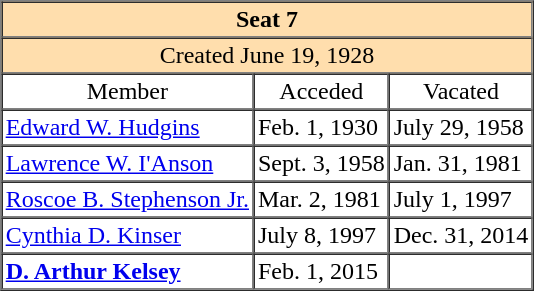<table align="center" cellspacing="5">
<tr>
<td valign="top"><br><table border=1 cellspacing=0 cellpadding=2>
<tr>
<th colspan="3" align=center style="background:#ffdead;" width="200">Seat 7</th>
</tr>
<tr>
<td colspan="3" align=center style="background:#ffdead;">Created June 19, 1928</td>
</tr>
<tr>
<td align=center>Member</td>
<td align=center>Acceded</td>
<td align=center>Vacated</td>
</tr>
<tr>
<td><a href='#'>Edward W. Hudgins</a></td>
<td>Feb. 1, 1930</td>
<td>July 29, 1958</td>
</tr>
<tr>
<td><a href='#'>Lawrence W. I'Anson</a></td>
<td>Sept. 3, 1958</td>
<td>Jan. 31, 1981</td>
</tr>
<tr>
<td><a href='#'>Roscoe B. Stephenson Jr.</a></td>
<td>Mar. 2, 1981</td>
<td>July 1, 1997</td>
</tr>
<tr>
<td><a href='#'>Cynthia D. Kinser</a></td>
<td>July 8, 1997</td>
<td>Dec. 31, 2014</td>
</tr>
<tr>
<td><strong><a href='#'>D. Arthur Kelsey</a></strong></td>
<td>Feb. 1, 2015</td>
<td></td>
</tr>
</table>
</td>
</tr>
</table>
